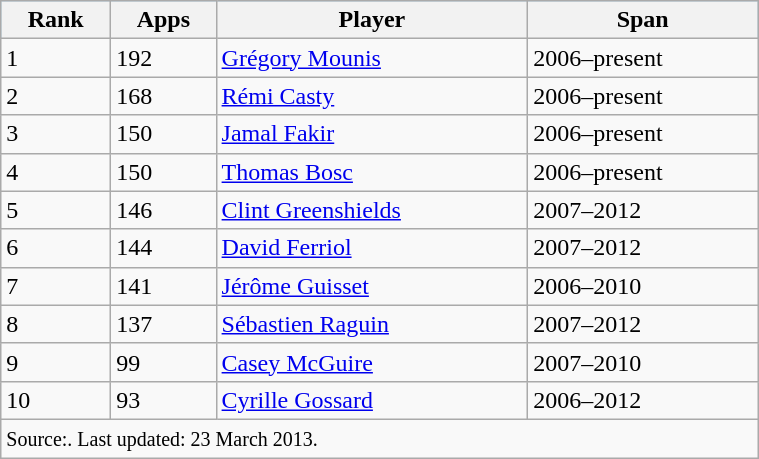<table class="wikitable" style="width:40%;">
<tr style="background:#87cefa;">
<th>Rank</th>
<th>Apps</th>
<th>Player</th>
<th>Span</th>
</tr>
<tr>
<td>1</td>
<td>192</td>
<td> <a href='#'>Grégory Mounis</a></td>
<td>2006–present</td>
</tr>
<tr>
<td>2</td>
<td>168</td>
<td> <a href='#'>Rémi Casty</a></td>
<td>2006–present</td>
</tr>
<tr>
<td>3</td>
<td>150</td>
<td> <a href='#'>Jamal Fakir</a></td>
<td>2006–present</td>
</tr>
<tr>
<td>4</td>
<td>150</td>
<td> <a href='#'>Thomas Bosc</a></td>
<td>2006–present</td>
</tr>
<tr>
<td>5</td>
<td>146</td>
<td> <a href='#'>Clint Greenshields</a></td>
<td>2007–2012</td>
</tr>
<tr>
<td>6</td>
<td>144</td>
<td> <a href='#'>David Ferriol</a></td>
<td>2007–2012</td>
</tr>
<tr>
<td>7</td>
<td>141</td>
<td> <a href='#'>Jérôme Guisset</a></td>
<td>2006–2010</td>
</tr>
<tr>
<td>8</td>
<td>137</td>
<td> <a href='#'>Sébastien Raguin</a></td>
<td>2007–2012</td>
</tr>
<tr>
<td>9</td>
<td>99</td>
<td> <a href='#'>Casey McGuire</a></td>
<td>2007–2010</td>
</tr>
<tr>
<td>10</td>
<td>93</td>
<td> <a href='#'>Cyrille Gossard</a></td>
<td>2006–2012</td>
</tr>
<tr>
<td colspan=4><small>Source:. Last updated: 23 March 2013.</small></td>
</tr>
</table>
